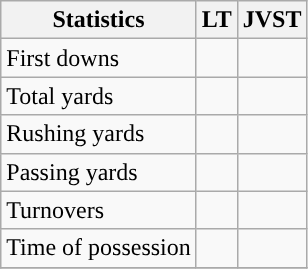<table class="wikitable">
<tr>
<th>Statistics</th>
<th>LT</th>
<th>JVST</th>
</tr>
<tr>
<td>First downs</td>
<td></td>
<td></td>
</tr>
<tr>
<td>Total yards</td>
<td></td>
<td></td>
</tr>
<tr>
<td>Rushing yards</td>
<td></td>
<td></td>
</tr>
<tr>
<td>Passing yards</td>
<td></td>
<td></td>
</tr>
<tr>
<td>Turnovers</td>
<td></td>
<td></td>
</tr>
<tr>
<td>Time of possession</td>
<td></td>
<td></td>
</tr>
<tr>
</tr>
</table>
